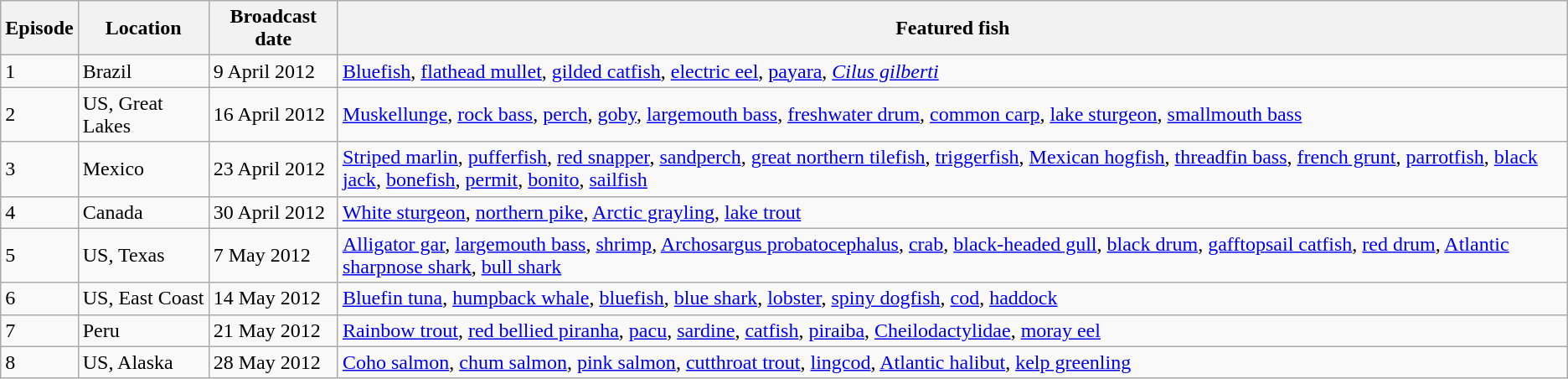<table class="wikitable">
<tr>
<th>Episode</th>
<th>Location</th>
<th>Broadcast date</th>
<th>Featured fish</th>
</tr>
<tr>
<td>1</td>
<td>Brazil</td>
<td>9 April 2012</td>
<td><a href='#'>Bluefish</a>, <a href='#'>flathead mullet</a>, <a href='#'>gilded catfish</a>, <a href='#'>electric eel</a>, <a href='#'>payara</a>, <em><a href='#'>Cilus gilberti</a></em></td>
</tr>
<tr>
<td>2</td>
<td>US, Great Lakes</td>
<td>16 April 2012</td>
<td><a href='#'>Muskellunge</a>, <a href='#'>rock bass</a>, <a href='#'>perch</a>, <a href='#'>goby</a>, <a href='#'>largemouth bass</a>, <a href='#'>freshwater drum</a>, <a href='#'>common carp</a>, <a href='#'>lake sturgeon</a>, <a href='#'>smallmouth bass</a></td>
</tr>
<tr>
<td>3</td>
<td>Mexico</td>
<td>23 April 2012</td>
<td><a href='#'>Striped marlin</a>, <a href='#'>pufferfish</a>, <a href='#'>red snapper</a>, <a href='#'>sandperch</a>, <a href='#'>great northern tilefish</a>, <a href='#'>triggerfish</a>, <a href='#'>Mexican hogfish</a>, <a href='#'>threadfin bass</a>, <a href='#'>french grunt</a>, <a href='#'>parrotfish</a>, <a href='#'>black jack</a>, <a href='#'>bonefish</a>, <a href='#'>permit</a>, <a href='#'>bonito</a>, <a href='#'>sailfish</a></td>
</tr>
<tr>
<td>4</td>
<td>Canada</td>
<td>30 April 2012</td>
<td><a href='#'>White sturgeon</a>, <a href='#'>northern pike</a>, <a href='#'>Arctic grayling</a>, <a href='#'>lake trout</a></td>
</tr>
<tr>
<td>5</td>
<td>US, Texas</td>
<td>7 May 2012</td>
<td><a href='#'>Alligator gar</a>, <a href='#'>largemouth bass</a>, <a href='#'>shrimp</a>, <a href='#'>Archosargus probatocephalus</a>, <a href='#'>crab</a>, <a href='#'>black-headed gull</a>, <a href='#'>black drum</a>, <a href='#'>gafftopsail catfish</a>, <a href='#'>red drum</a>, <a href='#'>Atlantic sharpnose shark</a>, <a href='#'>bull shark</a></td>
</tr>
<tr>
<td>6</td>
<td>US, East Coast</td>
<td>14 May 2012</td>
<td><a href='#'>Bluefin tuna</a>, <a href='#'>humpback whale</a>, <a href='#'>bluefish</a>, <a href='#'>blue shark</a>, <a href='#'>lobster</a>, <a href='#'>spiny dogfish</a>, <a href='#'>cod</a>, <a href='#'>haddock</a></td>
</tr>
<tr>
<td>7</td>
<td>Peru</td>
<td>21 May 2012</td>
<td><a href='#'>Rainbow trout</a>, <a href='#'>red bellied piranha</a>, <a href='#'>pacu</a>, <a href='#'>sardine</a>, <a href='#'>catfish</a>, <a href='#'>piraiba</a>, <a href='#'>Cheilodactylidae</a>, <a href='#'>moray eel</a></td>
</tr>
<tr>
<td>8</td>
<td>US, Alaska</td>
<td>28 May 2012</td>
<td><a href='#'>Coho salmon</a>, <a href='#'>chum salmon</a>, <a href='#'>pink salmon</a>, <a href='#'>cutthroat trout</a>, <a href='#'>lingcod</a>, <a href='#'>Atlantic halibut</a>, <a href='#'>kelp greenling</a></td>
</tr>
</table>
